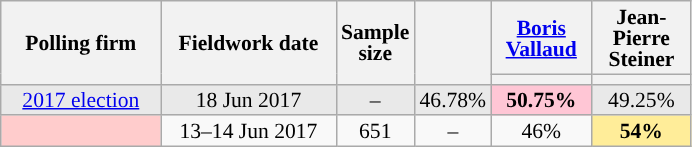<table class="wikitable sortable" style="text-align:center;font-size:90%;line-height:14px;">
<tr style="height:40px;">
<th style="width:100px;" rowspan="2">Polling firm</th>
<th style="width:110px;" rowspan="2">Fieldwork date</th>
<th style="width:35px;" rowspan="2">Sample<br>size</th>
<th style="width:30px;" rowspan="2"></th>
<th class="unsortable" style="width:60px;"><a href='#'>Boris Vallaud</a><br></th>
<th class="unsortable" style="width:60px;">Jean-Pierre Steiner<br></th>
</tr>
<tr>
<th style="background:"></th>
<th style="background:"></th>
</tr>
<tr style="background:#E9E9E9;">
<td><a href='#'>2017 election</a></td>
<td data-sort-value="2017-06-18">18 Jun 2017</td>
<td>–</td>
<td>46.78%</td>
<td style="background:#FFC6D5;"><strong>50.75%</strong></td>
<td>49.25%</td>
</tr>
<tr>
<td style="background:#FFCCCC;"></td>
<td data-sort-value="2017-06-14">13–14 Jun 2017</td>
<td>651</td>
<td>–</td>
<td>46%</td>
<td style="background:#FFED99;"><strong>54%</strong></td>
</tr>
</table>
